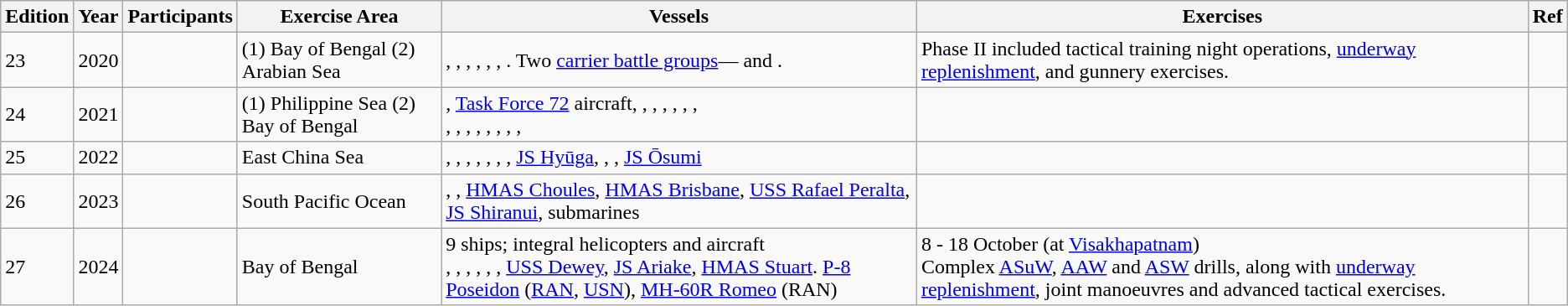<table class="wikitable">
<tr>
<th>Edition</th>
<th>Year</th>
<th>Participants</th>
<th>Exercise Area</th>
<th>Vessels</th>
<th>Exercises</th>
<th>Ref</th>
</tr>
<tr>
<td>23</td>
<td>2020</td>
<td>    </td>
<td>(1) Bay of Bengal (2) Arabian Sea</td>
<td>, , , ,  , , .  Two <a href='#'>carrier battle groups</a>—  and .</td>
<td>Phase II included tactical training night operations, <a href='#'>underway replenishment</a>, and gunnery exercises.</td>
<td></td>
</tr>
<tr>
<td>24</td>
<td>2021</td>
<td>    </td>
<td>(1) Philippine Sea (2) Bay of Bengal</td>
<td>, <a href='#'>Task Force 72</a> aircraft, , , , , , , <br>, , , , , , , , </td>
<td></td>
<td></td>
</tr>
<tr>
<td>25</td>
<td>2022</td>
<td>    </td>
<td>East China Sea</td>
<td>, , , , , , , <a href='#'>JS Hyūga</a>, , , <a href='#'>JS Ōsumi</a></td>
<td></td>
<td></td>
</tr>
<tr>
<td>26</td>
<td>2023</td>
<td>    </td>
<td>South Pacific Ocean</td>
<td>, , <a href='#'>HMAS Choules</a>, <a href='#'>HMAS Brisbane</a>, <a href='#'>USS Rafael Peralta</a>, <a href='#'>JS Shiranui</a>, submarines</td>
<td></td>
<td></td>
</tr>
<tr>
<td>27</td>
<td>2024</td>
<td>    </td>
<td>Bay of Bengal</td>
<td>9 ships; integral helicopters and aircraft<br>, , , , , , <a href='#'>USS Dewey</a>, <a href='#'>JS Ariake</a>, <a href='#'>HMAS Stuart</a>.
<a href='#'>P-8 Poseidon</a> (<a href='#'>RAN</a>, <a href='#'>USN</a>), <a href='#'>MH-60R Romeo</a> (RAN)</td>
<td>8 - 18 October (at <a href='#'>Visakhapatnam</a>)<br>Complex <a href='#'>ASuW</a>, <a href='#'>AAW</a> and <a href='#'>ASW</a> drills, along with <a href='#'>underway replenishment</a>, joint manoeuvres and advanced tactical exercises.</td>
<td></td>
</tr>
</table>
